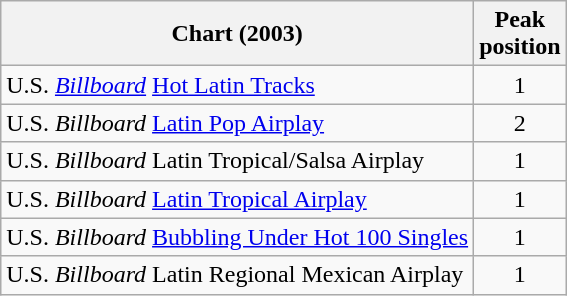<table class="wikitable">
<tr>
<th>Chart (2003)</th>
<th>Peak<br>position</th>
</tr>
<tr>
<td>U.S. <a href='#'><em>Billboard</em></a> <a href='#'>Hot Latin Tracks</a></td>
<td align="center">1</td>
</tr>
<tr>
<td>U.S. <em>Billboard</em> <a href='#'>Latin Pop Airplay</a></td>
<td align="center">2</td>
</tr>
<tr>
<td>U.S. <em>Billboard</em> Latin Tropical/Salsa Airplay</td>
<td align="center">1</td>
</tr>
<tr>
<td>U.S. <em>Billboard</em> <a href='#'>Latin Tropical Airplay</a></td>
<td align="center">1</td>
</tr>
<tr>
<td>U.S. <em>Billboard</em> <a href='#'>Bubbling Under Hot 100 Singles</a></td>
<td align="center">1</td>
</tr>
<tr>
<td>U.S. <em>Billboard</em> Latin Regional Mexican Airplay</td>
<td align="center">1</td>
</tr>
</table>
